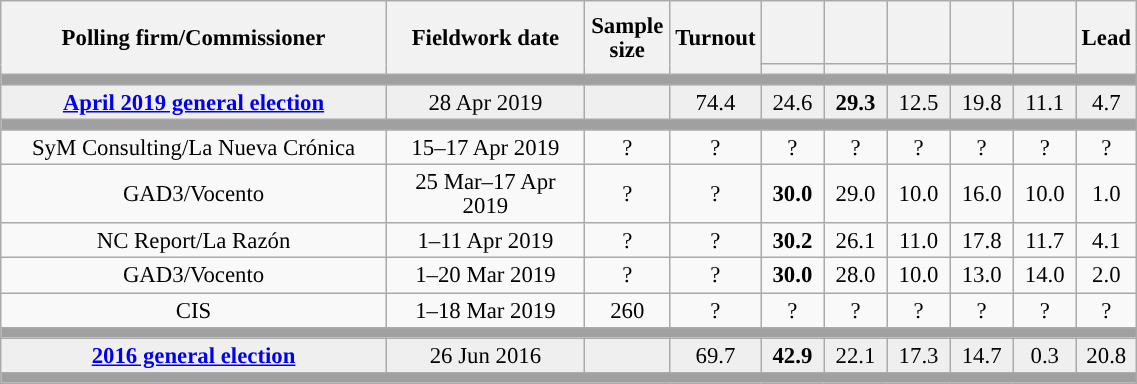<table class="wikitable collapsible collapsed" style="text-align:center; font-size:95%; line-height:16px;">
<tr style="height:42px;">
<th style="width:250px;" rowspan="2">Polling firm/Commissioner</th>
<th style="width:125px;" rowspan="2">Fieldwork date</th>
<th style="width:50px;" rowspan="2">Sample size</th>
<th style="width:45px;" rowspan="2">Turnout</th>
<th style="width:35px;"></th>
<th style="width:35px;"></th>
<th style="width:35px;"></th>
<th style="width:35px;"></th>
<th style="width:35px;"></th>
<th style="width:30px;" rowspan="2">Lead</th>
</tr>
<tr>
<th style="color:inherit;background:"></th>
<th style="color:inherit;background:"></th>
<th style="color:inherit;background:"></th>
<th style="color:inherit;background:"></th>
<th style="color:inherit;background:"></th>
</tr>
<tr>
<td colspan="10" style="background:#A0A0A0"></td>
</tr>
<tr style="background:#EFEFEF;">
<td><strong><a href='#'>April 2019 general election</a></strong></td>
<td>28 Apr 2019</td>
<td></td>
<td>74.4</td>
<td>24.6<br></td>
<td><strong>29.3</strong><br></td>
<td>12.5<br></td>
<td>19.8<br></td>
<td>11.1<br></td>
<td style="background:">4.7</td>
</tr>
<tr>
<td colspan="10" style="background:#A0A0A0"></td>
</tr>
<tr>
<td>SyM Consulting/La Nueva Crónica</td>
<td>15–17 Apr 2019</td>
<td>?</td>
<td>?</td>
<td>?<br></td>
<td>?<br></td>
<td>?<br></td>
<td>?<br></td>
<td>?<br></td>
<td style="background:">?</td>
</tr>
<tr>
<td>GAD3/Vocento</td>
<td>25 Mar–17 Apr 2019</td>
<td>?</td>
<td>?</td>
<td><strong>30.0</strong><br></td>
<td>29.0<br></td>
<td>10.0<br></td>
<td>16.0<br></td>
<td>10.0<br></td>
<td style="background:">1.0</td>
</tr>
<tr>
<td>NC Report/La Razón</td>
<td>1–11 Apr 2019</td>
<td>?</td>
<td>?</td>
<td><strong>30.2</strong><br></td>
<td>26.1<br></td>
<td>11.0<br></td>
<td>17.8<br></td>
<td>11.7<br></td>
<td style="background:">4.1</td>
</tr>
<tr>
<td>GAD3/Vocento</td>
<td>1–20 Mar 2019</td>
<td>?</td>
<td>?</td>
<td><strong>30.0</strong><br></td>
<td>28.0<br></td>
<td>10.0<br></td>
<td>13.0<br></td>
<td>14.0<br></td>
<td style="background:">2.0</td>
</tr>
<tr>
<td>CIS</td>
<td>1–18 Mar 2019</td>
<td>260</td>
<td>?</td>
<td>?<br></td>
<td>?<br></td>
<td>?<br></td>
<td>?<br></td>
<td>?<br></td>
<td style="background:">?</td>
</tr>
<tr>
<td colspan="10" style="background:#A0A0A0"></td>
</tr>
<tr style="background:#EFEFEF;">
<td><strong><a href='#'>2016 general election</a></strong></td>
<td>26 Jun 2016</td>
<td></td>
<td>69.7</td>
<td><strong>42.9</strong><br></td>
<td>22.1<br></td>
<td>17.3<br></td>
<td>14.7<br></td>
<td>0.3<br></td>
<td style="background:">20.8</td>
</tr>
<tr>
<td colspan="10" style="background:#A0A0A0"></td>
</tr>
</table>
